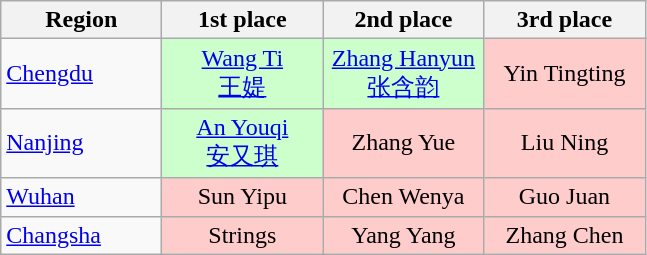<table class="wikitable">
<tr>
<th width=100px>Region</th>
<th width=100px>1st place</th>
<th width=100px>2nd place</th>
<th width=100px>3rd place</th>
</tr>
<tr>
<td><a href='#'>Chengdu</a></td>
<td align="center" style="background:#ccffcc;"><a href='#'>Wang Ti</a><br><a href='#'>王媞</a></td>
<td align="center" style="background:#ccffcc;"><a href='#'>Zhang Hanyun</a><br><a href='#'>张含韵</a></td>
<td align="center" style="background:#ffcccc;">Yin Tingting<br></td>
</tr>
<tr>
<td><a href='#'>Nanjing</a></td>
<td align="center" style="background:#ccffcc;"><a href='#'>An Youqi</a><br><a href='#'>安又琪</a></td>
<td align="center" style="background:#ffcccc;">Zhang Yue<br></td>
<td align="center" style="background:#ffcccc;">Liu Ning<br></td>
</tr>
<tr>
<td><a href='#'>Wuhan</a></td>
<td align="center" style="background:#ffcccc;">Sun Yipu<br></td>
<td align="center" style="background:#ffcccc;">Chen Wenya<br></td>
<td align="center" style="background:#ffcccc;">Guo Juan<br></td>
</tr>
<tr>
<td><a href='#'>Changsha</a></td>
<td align="center" style="background:#ffcccc;">Strings</td>
<td align="center" style="background:#ffcccc;">Yang Yang<br></td>
<td align="center" style="background:#ffcccc;">Zhang Chen<br></td>
</tr>
</table>
